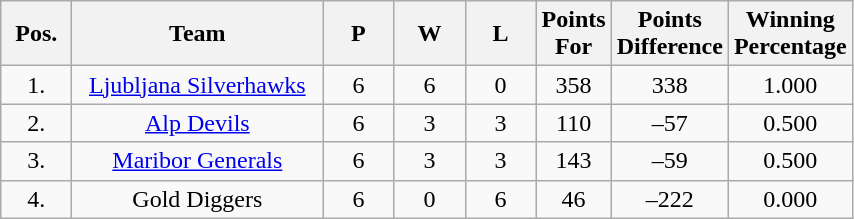<table class="wikitable">
<tr>
<th width="40">Pos.</th>
<th width="160">Team</th>
<th width="40">P</th>
<th width="40">W</th>
<th width="40">L</th>
<th width="40">Points For</th>
<th width="40">Points Difference</th>
<th width="40">Winning Percentage</th>
</tr>
<tr>
<td align="center">1.</td>
<td align="center"><a href='#'>Ljubljana Silverhawks</a></td>
<td align="center">6</td>
<td align="center">6</td>
<td align="center">0</td>
<td align="center">358</td>
<td align="center">338</td>
<td align="center">1.000</td>
</tr>
<tr>
<td align="center">2.</td>
<td align="center"><a href='#'>Alp Devils</a></td>
<td align="center">6</td>
<td align="center">3</td>
<td align="center">3</td>
<td align="center">110</td>
<td align="center">–57</td>
<td align="center">0.500</td>
</tr>
<tr>
<td align="center">3.</td>
<td align="center"><a href='#'>Maribor Generals</a></td>
<td align="center">6</td>
<td align="center">3</td>
<td align="center">3</td>
<td align="center">143</td>
<td align="center">–59</td>
<td align="center">0.500</td>
</tr>
<tr>
<td align="center">4.</td>
<td align="center">Gold Diggers</td>
<td align="center">6</td>
<td align="center">0</td>
<td align="center">6</td>
<td align="center">46</td>
<td align="center">–222</td>
<td align="center">0.000</td>
</tr>
</table>
